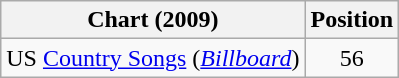<table class="wikitable sortable">
<tr>
<th scope="col">Chart (2009)</th>
<th scope="col">Position</th>
</tr>
<tr>
<td>US <a href='#'>Country Songs</a> (<em><a href='#'>Billboard</a></em>)</td>
<td align="center">56</td>
</tr>
</table>
